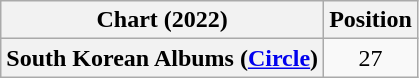<table class="wikitable plainrowheaders" style="text-align:center">
<tr>
<th scope="col">Chart (2022)</th>
<th scope="col">Position</th>
</tr>
<tr>
<th scope="row">South Korean Albums (<a href='#'>Circle</a>)</th>
<td>27</td>
</tr>
</table>
